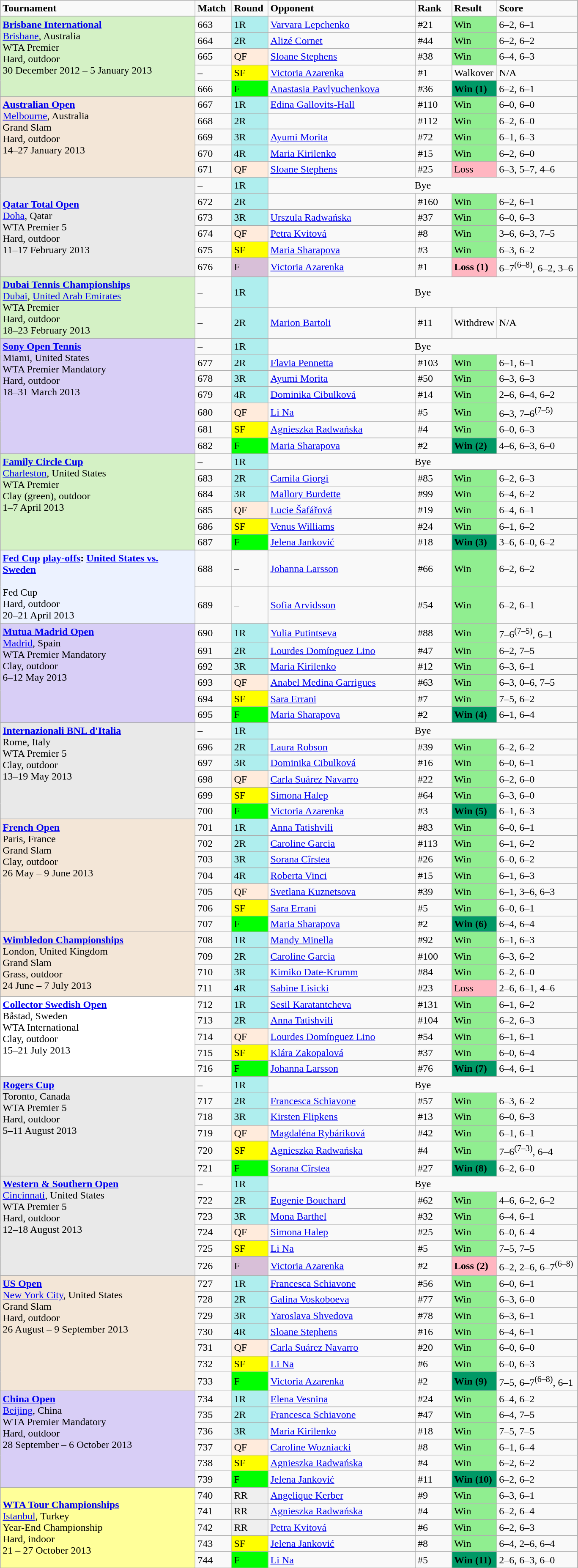<table class="wikitable">
<tr style="font-weight:bold">
<td style="width:300px;">Tournament</td>
<td style="width:50px;">Match</td>
<td style="width:50px;">Round</td>
<td style="width:225px;">Opponent</td>
<td style="width:50px;">Rank</td>
<td style="width:50px;">Result</td>
<td style="width:120px;">Score</td>
</tr>
<tr>
<td rowspan="5" style="background:#d4f1c5; text-align:left; vertical-align:top;"><strong><a href='#'>Brisbane International</a></strong><br> <a href='#'>Brisbane</a>, Australia<br>WTA Premier<br>Hard, outdoor<br>30 December 2012 – 5 January 2013</td>
<td>663</td>
<td style="background:#afeeee;">1R</td>
<td> <a href='#'>Varvara Lepchenko</a></td>
<td>#21</td>
<td bgcolor=lightgreen>Win</td>
<td>6–2, 6–1</td>
</tr>
<tr>
<td>664</td>
<td style="background:#afeeee;">2R</td>
<td> <a href='#'>Alizé Cornet</a></td>
<td>#44</td>
<td bgcolor=lightgreen>Win</td>
<td>6–2, 6–2</td>
</tr>
<tr>
<td>665</td>
<td style="background:#ffebdc;">QF</td>
<td> <a href='#'>Sloane Stephens</a></td>
<td>#38</td>
<td bgcolor=lightgreen>Win</td>
<td>6–4, 6–3</td>
</tr>
<tr>
<td>–</td>
<td style="background:yellow;">SF</td>
<td> <a href='#'>Victoria Azarenka</a></td>
<td>#1</td>
<td>Walkover</td>
<td>N/A</td>
</tr>
<tr>
<td>666</td>
<td style="background:lime;">F</td>
<td> <a href='#'>Anastasia Pavlyuchenkova</a></td>
<td>#36</td>
<td bgcolor=#009966><strong>Win (1)</strong></td>
<td>6–2, 6–1</td>
</tr>
<tr>
<td rowspan="5" style="background:#f3e6d7; text-align:left; vertical-align:top;"><strong><a href='#'>Australian Open</a></strong><br> <a href='#'>Melbourne</a>, Australia<br>Grand Slam<br>Hard, outdoor<br>14–27 January 2013</td>
<td>667</td>
<td style="background:#afeeee;">1R</td>
<td> <a href='#'>Edina Gallovits-Hall</a></td>
<td>#110</td>
<td bgcolor=lightgreen>Win</td>
<td>6–0, 6–0</td>
</tr>
<tr>
<td>668</td>
<td style="background:#afeeee;">2R</td>
<td></td>
<td>#112</td>
<td bgcolor=lightgreen>Win</td>
<td>6–2, 6–0</td>
</tr>
<tr>
<td>669</td>
<td style="background:#afeeee;">3R</td>
<td> <a href='#'>Ayumi Morita</a></td>
<td>#72</td>
<td bgcolor=lightgreen>Win</td>
<td>6–1, 6–3</td>
</tr>
<tr>
<td>670</td>
<td style="background:#afeeee;">4R</td>
<td> <a href='#'>Maria Kirilenko</a></td>
<td>#15</td>
<td bgcolor=lightgreen>Win</td>
<td>6–2, 6–0</td>
</tr>
<tr>
<td>671</td>
<td style="background:#ffebdc;">QF</td>
<td> <a href='#'>Sloane Stephens</a></td>
<td>#25</td>
<td bgcolor=lightpink>Loss</td>
<td>6–3, 5–7, 4–6</td>
</tr>
<tr>
<td rowspan="6" style="background:#e9e9e9;" text-align:left; vertical-align:top;"><strong><a href='#'>Qatar Total Open</a></strong><br> <a href='#'>Doha</a>, Qatar<br>WTA Premier 5<br>Hard, outdoor<br>11–17 February 2013</td>
<td>–</td>
<td style="background:#afeeee;">1R</td>
<td colspan=4 align="center">Bye</td>
</tr>
<tr>
<td>672</td>
<td style="background:#afeeee;">2R</td>
<td></td>
<td>#160</td>
<td bgcolor=lightgreen>Win</td>
<td>6–2, 6–1</td>
</tr>
<tr>
<td>673</td>
<td style="background:#afeeee;">3R</td>
<td> <a href='#'>Urszula Radwańska</a></td>
<td>#37</td>
<td bgcolor=lightgreen>Win</td>
<td>6–0, 6–3</td>
</tr>
<tr>
<td>674</td>
<td style="background:#ffebdc;">QF</td>
<td> <a href='#'>Petra Kvitová</a></td>
<td>#8</td>
<td bgcolor=lightgreen>Win</td>
<td>3–6, 6–3, 7–5</td>
</tr>
<tr>
<td>675</td>
<td style="background:yellow;">SF</td>
<td> <a href='#'>Maria Sharapova</a></td>
<td>#3</td>
<td bgcolor=lightgreen>Win</td>
<td>6–3, 6–2</td>
</tr>
<tr>
<td>676</td>
<td style="background:thistle;">F</td>
<td> <a href='#'>Victoria Azarenka</a></td>
<td>#1</td>
<td bgcolor=lightpink><strong>Loss (1)</strong></td>
<td>6–7<sup>(6–8)</sup>, 6–2, 3–6</td>
</tr>
<tr>
<td rowspan="2" style="background:#d4f1c5; text-align:left; vertical-align:top;"><strong><a href='#'>Dubai Tennis Championships</a></strong><br> <a href='#'>Dubai</a>, <a href='#'>United Arab Emirates</a><br>WTA Premier<br>Hard, outdoor<br>18–23 February 2013</td>
<td>–</td>
<td style="background:#afeeee;">1R</td>
<td colspan=4 align="center">Bye</td>
</tr>
<tr>
<td>–</td>
<td style="background:#afeeee;">2R</td>
<td> <a href='#'>Marion Bartoli</a></td>
<td>#11</td>
<td>Withdrew</td>
<td>N/A</td>
</tr>
<tr>
<td rowspan="7" style="background:#D8CEF6; text-align:left; vertical-align:top;"><strong><a href='#'>Sony Open Tennis</a></strong><br> Miami, United States<br>WTA Premier Mandatory<br>Hard, outdoor<br>18–31 March 2013</td>
<td>–</td>
<td style="background:#afeeee;">1R</td>
<td colspan=4 align="center">Bye</td>
</tr>
<tr>
<td>677</td>
<td style="background:#afeeee;">2R</td>
<td> <a href='#'>Flavia Pennetta</a></td>
<td>#103</td>
<td bgcolor=lightgreen>Win</td>
<td>6–1, 6–1</td>
</tr>
<tr>
<td>678</td>
<td style="background:#afeeee;">3R</td>
<td> <a href='#'>Ayumi Morita</a></td>
<td>#50</td>
<td bgcolor=lightgreen>Win</td>
<td>6–3, 6–3</td>
</tr>
<tr>
<td>679</td>
<td style="background:#afeeee;">4R</td>
<td> <a href='#'>Dominika Cibulková</a></td>
<td>#14</td>
<td bgcolor=lightgreen>Win</td>
<td>2–6, 6–4, 6–2</td>
</tr>
<tr>
<td>680</td>
<td style="background:#ffebdc;">QF</td>
<td> <a href='#'>Li Na</a></td>
<td>#5</td>
<td bgcolor=lightgreen>Win</td>
<td>6–3, 7–6<sup>(7–5)</sup></td>
</tr>
<tr>
<td>681</td>
<td style="background:yellow;">SF</td>
<td> <a href='#'>Agnieszka Radwańska</a></td>
<td>#4</td>
<td bgcolor=lightgreen>Win</td>
<td>6–0, 6–3</td>
</tr>
<tr>
<td>682</td>
<td style="background:lime;">F</td>
<td> <a href='#'>Maria Sharapova</a></td>
<td>#2</td>
<td bgcolor=#009966><strong>Win (2)</strong></td>
<td>4–6, 6–3, 6–0</td>
</tr>
<tr>
<td rowspan="6" style="background:#d4f1c5; text-align:left; vertical-align:top;"><strong><a href='#'>Family Circle Cup</a></strong><br> <a href='#'>Charleston</a>, United States<br>WTA Premier<br>Clay (green), outdoor<br>1–7 April 2013</td>
<td>–</td>
<td style="background:#afeeee;">1R</td>
<td colspan=4 align="center">Bye</td>
</tr>
<tr>
<td>683</td>
<td style="background:#afeeee;">2R</td>
<td> <a href='#'>Camila Giorgi</a></td>
<td>#85</td>
<td bgcolor=lightgreen>Win</td>
<td>6–2, 6–3</td>
</tr>
<tr>
<td>684</td>
<td style="background:#afeeee;">3R</td>
<td> <a href='#'>Mallory Burdette</a></td>
<td>#99</td>
<td bgcolor=lightgreen>Win</td>
<td>6–4, 6–2</td>
</tr>
<tr>
<td>685</td>
<td style="background:#ffebdc;">QF</td>
<td> <a href='#'>Lucie Šafářová</a></td>
<td>#19</td>
<td bgcolor=lightgreen>Win</td>
<td>6–4, 6–1</td>
</tr>
<tr>
<td>686</td>
<td style="background:yellow;">SF</td>
<td> <a href='#'>Venus Williams</a></td>
<td>#24</td>
<td bgcolor=lightgreen>Win</td>
<td>6–1, 6–2</td>
</tr>
<tr>
<td>687</td>
<td style="background:lime;">F</td>
<td> <a href='#'>Jelena Janković</a></td>
<td>#18</td>
<td bgcolor=#009966><strong>Win (3)</strong></td>
<td>3–6, 6–0, 6–2</td>
</tr>
<tr>
<td rowspan="2" style="background:#ecf2ff; text-align:left; vertical-align:top;"><strong><a href='#'>Fed Cup</a> <a href='#'>play-offs</a>: <a href='#'>United States vs. Sweden</a></strong> <br>  <br> Fed Cup <br> Hard, outdoor <br> 20–21 April 2013</td>
<td>688</td>
<td>–</td>
<td> <a href='#'>Johanna Larsson</a></td>
<td>#66</td>
<td bgcolor=lightgreen>Win</td>
<td>6–2, 6–2</td>
</tr>
<tr>
<td>689</td>
<td>–</td>
<td> <a href='#'>Sofia Arvidsson</a></td>
<td>#54</td>
<td bgcolor=lightgreen>Win</td>
<td>6–2, 6–1</td>
</tr>
<tr>
<td rowspan="6" style="background:#D8CEF6; text-align:left; vertical-align:top;"><strong><a href='#'>Mutua Madrid Open</a></strong><br> <a href='#'>Madrid</a>, Spain<br>WTA Premier Mandatory<br>Clay, outdoor<br>6–12 May 2013</td>
<td>690</td>
<td style="background:#afeeee;">1R</td>
<td> <a href='#'>Yulia Putintseva</a></td>
<td>#88</td>
<td bgcolor=lightgreen>Win</td>
<td>7–6<sup>(7–5)</sup>, 6–1</td>
</tr>
<tr>
<td>691</td>
<td style="background:#afeeee;">2R</td>
<td> <a href='#'>Lourdes Domínguez Lino</a></td>
<td>#47</td>
<td bgcolor=lightgreen>Win</td>
<td>6–2, 7–5</td>
</tr>
<tr>
<td>692</td>
<td style="background:#afeeee;">3R</td>
<td> <a href='#'>Maria Kirilenko</a></td>
<td>#12</td>
<td bgcolor=lightgreen>Win</td>
<td>6–3, 6–1</td>
</tr>
<tr>
<td>693</td>
<td style="background:#ffebdc;">QF</td>
<td> <a href='#'>Anabel Medina Garrigues</a></td>
<td>#63</td>
<td bgcolor=lightgreen>Win</td>
<td>6–3, 0–6, 7–5</td>
</tr>
<tr>
<td>694</td>
<td style="background:yellow;">SF</td>
<td> <a href='#'>Sara Errani</a></td>
<td>#7</td>
<td bgcolor=lightgreen>Win</td>
<td>7–5, 6–2</td>
</tr>
<tr>
<td>695</td>
<td style="background:lime;">F</td>
<td> <a href='#'>Maria Sharapova</a></td>
<td>#2</td>
<td bgcolor=#009966><strong>Win (4)</strong></td>
<td>6–1, 6–4</td>
</tr>
<tr>
<td rowspan="6" style="background:#e9e9e9; text-align:left; vertical-align:top;"><strong><a href='#'>Internazionali BNL d'Italia</a></strong><br> Rome, Italy<br>WTA Premier 5<br>Clay, outdoor<br>13–19 May 2013</td>
<td>–</td>
<td style="background:#afeeee;">1R</td>
<td colspan=4 align="center">Bye</td>
</tr>
<tr>
<td>696</td>
<td style="background:#afeeee;">2R</td>
<td> <a href='#'>Laura Robson</a></td>
<td>#39</td>
<td bgcolor=lightgreen>Win</td>
<td>6–2, 6–2</td>
</tr>
<tr>
<td>697</td>
<td style="background:#afeeee;">3R</td>
<td> <a href='#'>Dominika Cibulková</a></td>
<td>#16</td>
<td bgcolor=lightgreen>Win</td>
<td>6–0, 6–1</td>
</tr>
<tr>
<td>698</td>
<td style="background:#ffebdc;">QF</td>
<td> <a href='#'>Carla Suárez Navarro</a></td>
<td>#22</td>
<td bgcolor=lightgreen>Win</td>
<td>6–2, 6–0</td>
</tr>
<tr>
<td>699</td>
<td style="background:yellow;">SF</td>
<td> <a href='#'>Simona Halep</a></td>
<td>#64</td>
<td bgcolor=lightgreen>Win</td>
<td>6–3, 6–0</td>
</tr>
<tr>
<td>700</td>
<td style="background:lime;">F</td>
<td> <a href='#'>Victoria Azarenka</a></td>
<td>#3</td>
<td bgcolor=#009966><strong>Win (5)</strong></td>
<td>6–1, 6–3</td>
</tr>
<tr>
<td rowspan="7" style="background:#f3e6d7; text-align:left; vertical-align:top;"><strong><a href='#'>French Open</a></strong><br> Paris, France<br>Grand Slam<br>Clay, outdoor<br>26 May – 9 June 2013</td>
<td>701</td>
<td style="background:#afeeee;">1R</td>
<td> <a href='#'>Anna Tatishvili</a></td>
<td>#83</td>
<td bgcolor=lightgreen>Win</td>
<td>6–0, 6–1</td>
</tr>
<tr>
<td>702</td>
<td style="background:#afeeee;">2R</td>
<td> <a href='#'>Caroline Garcia</a></td>
<td>#113</td>
<td bgcolor=lightgreen>Win</td>
<td>6–1, 6–2</td>
</tr>
<tr>
<td>703</td>
<td style="background:#afeeee;">3R</td>
<td> <a href='#'>Sorana Cîrstea</a></td>
<td>#26</td>
<td bgcolor=lightgreen>Win</td>
<td>6–0, 6–2</td>
</tr>
<tr>
<td>704</td>
<td style="background:#afeeee;">4R</td>
<td> <a href='#'>Roberta Vinci</a></td>
<td>#15</td>
<td bgcolor=lightgreen>Win</td>
<td>6–1, 6–3</td>
</tr>
<tr>
<td>705</td>
<td style="background:#ffebdc;">QF</td>
<td> <a href='#'>Svetlana Kuznetsova</a></td>
<td>#39</td>
<td bgcolor=lightgreen>Win</td>
<td>6–1, 3–6, 6–3</td>
</tr>
<tr>
<td>706</td>
<td style="background:yellow;">SF</td>
<td> <a href='#'>Sara Errani</a></td>
<td>#5</td>
<td bgcolor=lightgreen>Win</td>
<td>6–0, 6–1</td>
</tr>
<tr>
<td>707</td>
<td style="background:lime;">F</td>
<td> <a href='#'>Maria Sharapova</a></td>
<td>#2</td>
<td bgcolor=#009966><strong>Win (6)</strong></td>
<td>6–4, 6–4</td>
</tr>
<tr>
<td rowspan="4" style="background:#f3e6d7; text-align:left; vertical-align:top;"><strong><a href='#'>Wimbledon Championships</a></strong><br> London, United Kingdom<br>Grand Slam<br>Grass, outdoor<br>24 June – 7 July 2013</td>
<td>708</td>
<td style="background:#afeeee;">1R</td>
<td> <a href='#'>Mandy Minella</a></td>
<td>#92</td>
<td bgcolor=lightgreen>Win</td>
<td>6–1, 6–3</td>
</tr>
<tr>
<td>709</td>
<td style="background:#afeeee;">2R</td>
<td> <a href='#'>Caroline Garcia</a></td>
<td>#100</td>
<td bgcolor=lightgreen>Win</td>
<td>6–3, 6–2</td>
</tr>
<tr>
<td>710</td>
<td style="background:#afeeee;">3R</td>
<td> <a href='#'>Kimiko Date-Krumm</a></td>
<td>#84</td>
<td bgcolor=lightgreen>Win</td>
<td>6–2, 6–0</td>
</tr>
<tr>
<td>711</td>
<td style="background:#afeeee;">4R</td>
<td> <a href='#'>Sabine Lisicki</a></td>
<td>#23</td>
<td bgcolor=lightpink>Loss</td>
<td>2–6, 6–1, 4–6</td>
</tr>
<tr>
<td rowspan="5" style="background:#fff; text-align:left; vertical-align:top;"><strong><a href='#'>Collector Swedish Open</a></strong><br> Båstad, Sweden<br>WTA International<br>Clay, outdoor<br> 15–21 July 2013</td>
<td>712</td>
<td style="background:#afeeee;">1R</td>
<td> <a href='#'>Sesil Karatantcheva</a></td>
<td>#131</td>
<td bgcolor=lightgreen>Win</td>
<td>6–1, 6–2</td>
</tr>
<tr>
<td>713</td>
<td style="background:#afeeee;">2R</td>
<td> <a href='#'>Anna Tatishvili</a></td>
<td>#104</td>
<td bgcolor=lightgreen>Win</td>
<td>6–2, 6–3</td>
</tr>
<tr>
<td>714</td>
<td style="background:#ffebdc;">QF</td>
<td> <a href='#'>Lourdes Domínguez Lino</a></td>
<td>#54</td>
<td bgcolor=lightgreen>Win</td>
<td>6–1, 6–1</td>
</tr>
<tr>
<td>715</td>
<td style="background:yellow;">SF</td>
<td> <a href='#'>Klára Zakopalová</a></td>
<td>#37</td>
<td bgcolor=lightgreen>Win</td>
<td>6–0, 6–4</td>
</tr>
<tr>
<td>716</td>
<td style="background:lime;">F</td>
<td> <a href='#'>Johanna Larsson</a></td>
<td>#76</td>
<td bgcolor=#009966><strong>Win (7)</strong></td>
<td>6–4, 6–1</td>
</tr>
<tr>
<td rowspan="6"  style="background:#e9e9e9; text-align:left; vertical-align:top;"><strong><a href='#'>Rogers Cup</a></strong> <br> Toronto, Canada <br> WTA Premier 5 <br> Hard, outdoor <br> 5–11 August 2013</td>
<td>–</td>
<td style="background:#afeeee;">1R</td>
<td colspan=4 align="center">Bye</td>
</tr>
<tr>
<td>717</td>
<td style="background:#afeeee;">2R</td>
<td> <a href='#'>Francesca Schiavone</a></td>
<td>#57</td>
<td bgcolor=lightgreen>Win</td>
<td>6–3, 6–2</td>
</tr>
<tr>
<td>718</td>
<td style="background:#afeeee;">3R</td>
<td> <a href='#'>Kirsten Flipkens</a></td>
<td>#13</td>
<td bgcolor=lightgreen>Win</td>
<td>6–0, 6–3</td>
</tr>
<tr>
<td>719</td>
<td style="background:#ffebdc;">QF</td>
<td> <a href='#'>Magdaléna Rybáriková</a></td>
<td>#42</td>
<td bgcolor=lightgreen>Win</td>
<td>6–1, 6–1</td>
</tr>
<tr>
<td>720</td>
<td style="background:yellow;">SF</td>
<td> <a href='#'>Agnieszka Radwańska</a></td>
<td>#4</td>
<td bgcolor=lightgreen>Win</td>
<td>7–6<sup>(7–3)</sup>, 6–4</td>
</tr>
<tr>
<td>721</td>
<td style="background:lime;">F</td>
<td> <a href='#'>Sorana Cîrstea</a></td>
<td>#27</td>
<td bgcolor=#009966><strong>Win (8)</strong></td>
<td>6–2, 6–0</td>
</tr>
<tr>
<td rowspan="6" style="background:#e9e9e9; text-align:left; vertical-align:top;"><strong><a href='#'>Western & Southern Open</a></strong><br> <a href='#'>Cincinnati</a>, United States<br>WTA Premier 5<br>Hard, outdoor<br>12–18 August 2013</td>
<td>–</td>
<td style="background:#afeeee;">1R</td>
<td colspan=4 align="center">Bye</td>
</tr>
<tr>
<td>722</td>
<td style="background:#afeeee;">2R</td>
<td> <a href='#'>Eugenie Bouchard</a></td>
<td>#62</td>
<td bgcolor=lightgreen>Win</td>
<td>4–6, 6–2, 6–2</td>
</tr>
<tr>
<td>723</td>
<td style="background:#afeeee;">3R</td>
<td> <a href='#'>Mona Barthel</a></td>
<td>#32</td>
<td bgcolor=lightgreen>Win</td>
<td>6–4, 6–1</td>
</tr>
<tr>
<td>724</td>
<td style="background:#ffebdc;">QF</td>
<td> <a href='#'>Simona Halep</a></td>
<td>#25</td>
<td bgcolor=lightgreen>Win</td>
<td>6–0, 6–4</td>
</tr>
<tr>
<td>725</td>
<td style="background:yellow;">SF</td>
<td> <a href='#'>Li Na</a></td>
<td>#5</td>
<td bgcolor=lightgreen>Win</td>
<td>7–5, 7–5</td>
</tr>
<tr>
<td>726</td>
<td style="background:thistle;">F</td>
<td> <a href='#'>Victoria Azarenka</a></td>
<td>#2</td>
<td bgcolor=lightpink><strong>Loss (2)</strong></td>
<td>6–2, 2–6, 6–7<sup>(6–8)</sup></td>
</tr>
<tr>
<td rowspan="7" style="background:#f3e6d7; text-align:left; vertical-align:top;"><strong><a href='#'>US Open</a></strong><br> <a href='#'>New York City</a>, United States<br>Grand Slam<br>Hard, outdoor<br>26 August – 9 September 2013</td>
<td>727</td>
<td style="background:#afeeee;">1R</td>
<td> <a href='#'>Francesca Schiavone</a></td>
<td>#56</td>
<td bgcolor=lightgreen>Win</td>
<td>6–0, 6–1</td>
</tr>
<tr>
<td>728</td>
<td style="background:#afeeee;">2R</td>
<td> <a href='#'>Galina Voskoboeva</a></td>
<td>#77</td>
<td bgcolor=lightgreen>Win</td>
<td>6–3, 6–0</td>
</tr>
<tr>
<td>729</td>
<td style="background:#afeeee;">3R</td>
<td> <a href='#'>Yaroslava Shvedova</a></td>
<td>#78</td>
<td bgcolor=lightgreen>Win</td>
<td>6–3, 6–1</td>
</tr>
<tr>
<td>730</td>
<td style="background:#afeeee;">4R</td>
<td> <a href='#'>Sloane Stephens</a></td>
<td>#16</td>
<td bgcolor=lightgreen>Win</td>
<td>6–4, 6–1</td>
</tr>
<tr>
<td>731</td>
<td style="background:#ffebdc;">QF</td>
<td> <a href='#'>Carla Suárez Navarro</a></td>
<td>#20</td>
<td bgcolor=lightgreen>Win</td>
<td>6–0, 6–0</td>
</tr>
<tr>
<td>732</td>
<td style="background:yellow;">SF</td>
<td> <a href='#'>Li Na</a></td>
<td>#6</td>
<td bgcolor=lightgreen>Win</td>
<td>6–0, 6–3</td>
</tr>
<tr>
<td>733</td>
<td style="background:lime;">F</td>
<td> <a href='#'>Victoria Azarenka</a></td>
<td>#2</td>
<td bgcolor=#009966><strong>Win (9)</strong></td>
<td>7–5, 6–7<sup>(6–8)</sup>, 6–1</td>
</tr>
<tr>
<td rowspan="6" style="background:#D8CEF6; text-align:left; vertical-align:top;"><strong><a href='#'>China Open</a></strong><br><a href='#'>Beijing</a>, China<br>WTA Premier Mandatory<br>Hard, outdoor<br>28 September – 6 October 2013</td>
<td>734</td>
<td style="background:#afeeee;">1R</td>
<td> <a href='#'>Elena Vesnina</a></td>
<td>#24</td>
<td bgcolor=lightgreen>Win</td>
<td>6–4, 6–2</td>
</tr>
<tr>
<td>735</td>
<td style="background:#afeeee;">2R</td>
<td> <a href='#'>Francesca Schiavone</a></td>
<td>#47</td>
<td bgcolor=lightgreen>Win</td>
<td>6–4, 7–5</td>
</tr>
<tr>
<td>736</td>
<td style="background:#afeeee;">3R</td>
<td> <a href='#'>Maria Kirilenko</a></td>
<td>#18</td>
<td bgcolor=lightgreen>Win</td>
<td>7–5, 7–5</td>
</tr>
<tr>
<td>737</td>
<td style="background:#ffebdc;">QF</td>
<td> <a href='#'>Caroline Wozniacki</a></td>
<td>#8</td>
<td bgcolor=lightgreen>Win</td>
<td>6–1, 6–4</td>
</tr>
<tr>
<td>738</td>
<td style="background:yellow;">SF</td>
<td> <a href='#'>Agnieszka Radwańska</a></td>
<td>#4</td>
<td bgcolor=lightgreen>Win</td>
<td>6–2, 6–2</td>
</tr>
<tr>
<td>739</td>
<td style="background:lime;">F</td>
<td> <a href='#'>Jelena Janković</a></td>
<td>#11</td>
<td bgcolor=#009966><strong>Win (10)</strong></td>
<td>6–2, 6–2</td>
</tr>
<tr>
<td rowspan="5" style="background:#FFFF99;" text-align:left; vertical-align:top;"><strong><a href='#'>WTA Tour Championships</a></strong><br> <a href='#'>Istanbul</a>, Turkey<br>Year-End Championship<br>Hard, indoor<br>21 – 27 October 2013</td>
<td>740</td>
<td style="background:#EFEFEF;">RR</td>
<td> <a href='#'>Angelique Kerber</a></td>
<td>#9</td>
<td bgcolor=lightgreen>Win</td>
<td>6–3, 6–1</td>
</tr>
<tr>
<td>741</td>
<td style="background:#EFEFEF;">RR</td>
<td> <a href='#'>Agnieszka Radwańska</a></td>
<td>#4</td>
<td bgcolor=lightgreen>Win</td>
<td>6–2, 6–4</td>
</tr>
<tr>
<td>742</td>
<td style="background:#EFEFEF;">RR</td>
<td> <a href='#'>Petra Kvitová</a></td>
<td>#6</td>
<td bgcolor=lightgreen>Win</td>
<td>6–2, 6–3</td>
</tr>
<tr>
<td>743</td>
<td style="background:yellow;">SF</td>
<td> <a href='#'>Jelena Janković</a></td>
<td>#8</td>
<td bgcolor=lightgreen>Win</td>
<td>6–4, 2–6, 6–4</td>
</tr>
<tr>
<td>744</td>
<td style="background:lime;">F</td>
<td> <a href='#'>Li Na</a></td>
<td>#5</td>
<td bgcolor=#009966><strong>Win (11)</strong></td>
<td>2–6, 6–3, 6–0</td>
</tr>
</table>
